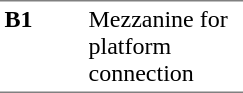<table border=0 cellspacing=0 cellpadding=3>
<tr>
<td style="border-bottom:solid 1px gray;border-top:solid 1px gray;" width=50 valign=top><strong>B1</strong></td>
<td style="border-top:solid 1px gray;border-bottom:solid 1px gray;" width=100 valign=top>Mezzanine for platform connection</td>
</tr>
</table>
